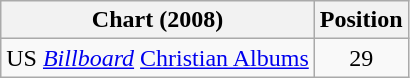<table class="wikitable">
<tr>
<th align="left">Chart (2008)</th>
<th style="text-align:center;">Position</th>
</tr>
<tr>
<td align="left">US <em><a href='#'>Billboard</a></em> <a href='#'>Christian Albums</a></td>
<td style="text-align:center;">29</td>
</tr>
</table>
